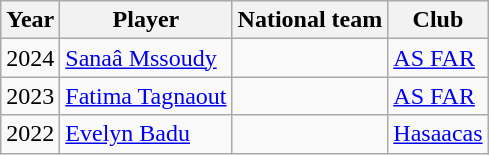<table class="wikitable">
<tr>
<th>Year</th>
<th>Player</th>
<th>National team</th>
<th>Club</th>
</tr>
<tr>
<td>2024</td>
<td><a href='#'>Sanaâ Mssoudy</a></td>
<td></td>
<td> <a href='#'>AS FAR</a></td>
</tr>
<tr>
<td>2023</td>
<td><a href='#'>Fatima Tagnaout</a></td>
<td></td>
<td> <a href='#'>AS FAR</a></td>
</tr>
<tr>
<td>2022</td>
<td><a href='#'>Evelyn Badu</a></td>
<td></td>
<td> <a href='#'>Hasaacas</a></td>
</tr>
</table>
